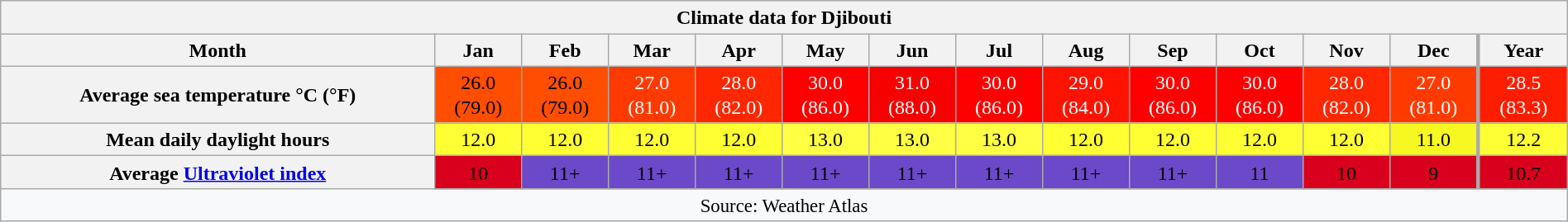<table style="width:100%;text-align:center;line-height:1.2em;margin-left:auto;margin-right:auto" class="wikitable mw-collapsible">
<tr>
<th Colspan=14>Climate data for Djibouti</th>
</tr>
<tr>
<th>Month</th>
<th>Jan</th>
<th>Feb</th>
<th>Mar</th>
<th>Apr</th>
<th>May</th>
<th>Jun</th>
<th>Jul</th>
<th>Aug</th>
<th>Sep</th>
<th>Oct</th>
<th>Nov</th>
<th>Dec</th>
<th style="border-left-width:medium">Year</th>
</tr>
<tr>
<th>Average sea temperature °C (°F)</th>
<td style="background:#ff4e00; color:#000;">26.0<br>(79.0)</td>
<td style="background:#ff4e00; color:#000;">26.0<br>(79.0)</td>
<td style="background:#ff3a00; color:#fff;">27.0<br>(81.0)</td>
<td style="background:#ff2700; color:#fff;">28.0<br>(82.0)</td>
<td style="background:#f00; color:#fff;">30.0<br>(86.0)</td>
<td style="background:#f60000; color:#fff;">31.0<br>(88.0)</td>
<td style="background:#f00; color:#fff;">30.0<br>(86.0)</td>
<td style="background:#ff1300; color:#fff;">29.0<br>(84.0)</td>
<td style="background:#f00; color:#fff;">30.0<br>(86.0)</td>
<td style="background:#f00; color:#fff;">30.0<br>(86.0)</td>
<td style="background:#ff2700; color:#fff;">28.0<br>(82.0)</td>
<td style="background:#ff3a00; color:#fff;">27.0<br>(81.0)</td>
<td style="background:#ff1d00; color:#fff; border-left-width:medium;">28.5<br>(83.3)</td>
</tr>
<tr>
<th>Mean daily daylight hours</th>
<td style="background:#ff3; color:#000;">12.0</td>
<td style="background:#ff3; color:#000;">12.0</td>
<td style="background:#ff3; color:#000;">12.0</td>
<td style="background:#ff3; color:#000;">12.0</td>
<td style="background:#ff4; color:#000;">13.0</td>
<td style="background:#ff4; color:#000;">13.0</td>
<td style="background:#ff4; color:#000;">13.0</td>
<td style="background:#ff3; color:#000;">12.0</td>
<td style="background:#ff3; color:#000;">12.0</td>
<td style="background:#ff3; color:#000;">12.0</td>
<td style="background:#ff3; color:#000;">12.0</td>
<td style="background:#f7f722; color:#000;">11.0</td>
<td style="background:#ffff35; color:#000; border-left-width:medium;">12.2</td>
</tr>
<tr>
<th>Average <a href='#'>Ultraviolet index</a></th>
<td style="background:#d8001d; color:#000;">10</td>
<td style="background:#6b49c8; color:#000;">11+</td>
<td style="background:#6b49c8; color:#000;">11+</td>
<td style="background:#6b49c8; color:#000;">11+</td>
<td style="background:#6b49c8; color:#000;">11+</td>
<td style="background:#6b49c8; color:#000;">11+</td>
<td style="background:#6b49c8; color:#000;">11+</td>
<td style="background:#6b49c8; color:#000;">11+</td>
<td style="background:#6b49c8; color:#000;">11+</td>
<td style="background:#6b49c8; color:#000;">11</td>
<td style="background:#d8001d; color:#000;">10</td>
<td style="background:#d8001d; color:#000;">9</td>
<td style="background:#d8001d; color:#000; border-left-width:medium;">10.7</td>
</tr>
<tr>
<th Colspan=14 style="background:#f8f9fa;font-weight:normal;font-size:95%;">Source: Weather Atlas</th>
</tr>
</table>
